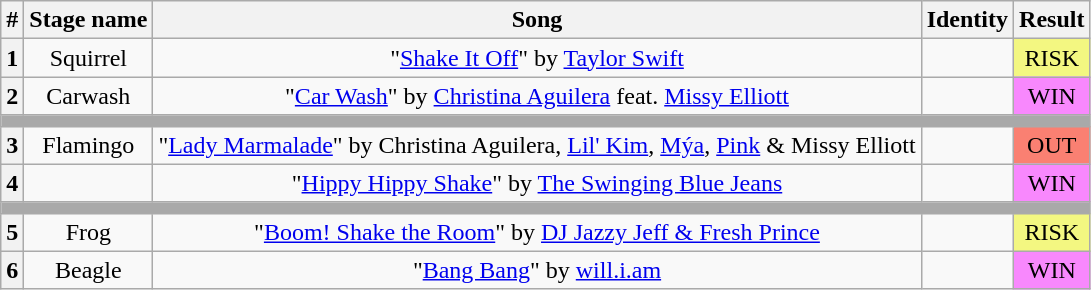<table class="wikitable plainrowheaders" style="text-align: center;">
<tr>
<th>#</th>
<th>Stage name</th>
<th>Song</th>
<th>Identity</th>
<th>Result</th>
</tr>
<tr>
<th>1</th>
<td>Squirrel</td>
<td>"<a href='#'>Shake It Off</a>" by <a href='#'>Taylor Swift</a></td>
<td></td>
<td bgcolor=#F3F781>RISK</td>
</tr>
<tr>
<th>2</th>
<td>Carwash</td>
<td>"<a href='#'>Car Wash</a>" by <a href='#'>Christina Aguilera</a> feat. <a href='#'>Missy Elliott</a></td>
<td></td>
<td bgcolor=#F888FD>WIN</td>
</tr>
<tr>
<td colspan="5" style="background:darkgray"></td>
</tr>
<tr>
<th>3</th>
<td>Flamingo</td>
<td>"<a href='#'>Lady Marmalade</a>" by Christina Aguilera, <a href='#'>Lil' Kim</a>, <a href='#'>Mýa</a>, <a href='#'>Pink</a> & Missy Elliott</td>
<td></td>
<td bgcolor=salmon>OUT</td>
</tr>
<tr>
<th>4</th>
<td></td>
<td>"<a href='#'>Hippy Hippy Shake</a>" by <a href='#'>The Swinging Blue Jeans</a></td>
<td></td>
<td bgcolor=#F888FD>WIN</td>
</tr>
<tr>
<td colspan="5" style="background:darkgray"></td>
</tr>
<tr>
<th>5</th>
<td>Frog</td>
<td>"<a href='#'>Boom! Shake the Room</a>" by <a href='#'>DJ Jazzy Jeff & Fresh Prince</a></td>
<td></td>
<td bgcolor=#F3F781>RISK</td>
</tr>
<tr>
<th>6</th>
<td>Beagle</td>
<td>"<a href='#'>Bang Bang</a>" by <a href='#'>will.i.am</a></td>
<td></td>
<td bgcolor=#F888FD>WIN</td>
</tr>
</table>
